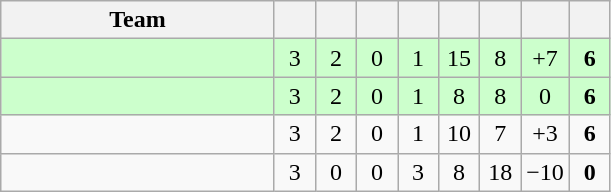<table class="wikitable" style="text-align: center;">
<tr>
<th width=175>Team</th>
<th width=20></th>
<th width=20></th>
<th width=20></th>
<th width=20></th>
<th width=20></th>
<th width=20></th>
<th width=20></th>
<th width=20></th>
</tr>
<tr bgcolor="#ccffcc">
<td style="text-align:left;"><em></em></td>
<td>3</td>
<td>2</td>
<td>0</td>
<td>1</td>
<td>15</td>
<td>8</td>
<td>+7</td>
<td><strong>6</strong></td>
</tr>
<tr bgcolor="#ccffcc">
<td style="text-align:left;"></td>
<td>3</td>
<td>2</td>
<td>0</td>
<td>1</td>
<td>8</td>
<td>8</td>
<td>0</td>
<td><strong>6</strong></td>
</tr>
<tr>
<td style="text-align:left;"></td>
<td>3</td>
<td>2</td>
<td>0</td>
<td>1</td>
<td>10</td>
<td>7</td>
<td>+3</td>
<td><strong>6</strong></td>
</tr>
<tr>
<td style="text-align:left;"></td>
<td>3</td>
<td>0</td>
<td>0</td>
<td>3</td>
<td>8</td>
<td>18</td>
<td>−10</td>
<td><strong>0</strong></td>
</tr>
</table>
